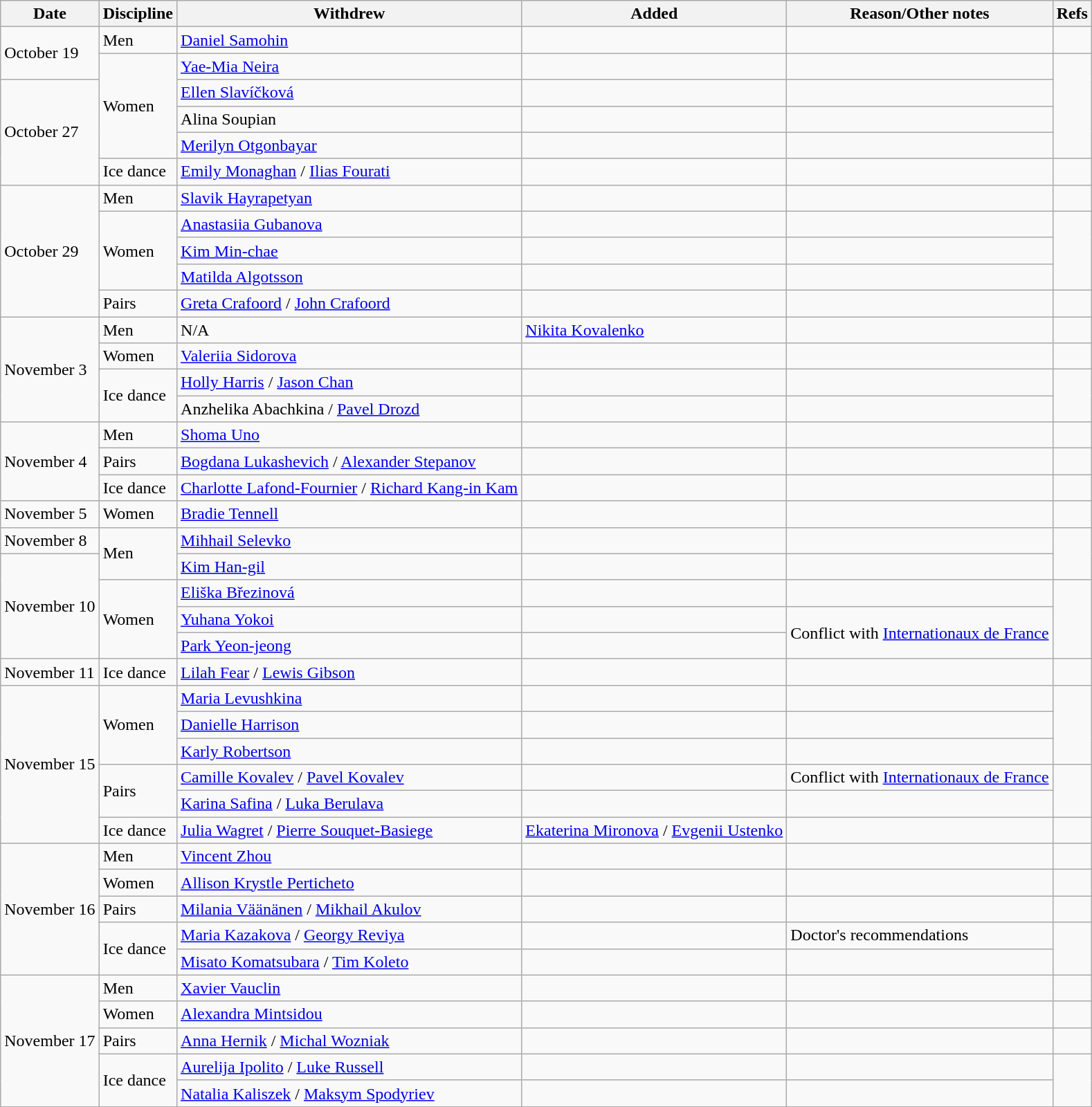<table class="wikitable sortable">
<tr>
<th>Date</th>
<th>Discipline</th>
<th>Withdrew</th>
<th>Added</th>
<th>Reason/Other notes</th>
<th>Refs</th>
</tr>
<tr>
<td rowspan=2>October 19</td>
<td>Men</td>
<td> <a href='#'>Daniel Samohin</a></td>
<td></td>
<td></td>
<td></td>
</tr>
<tr>
<td rowspan=4>Women</td>
<td> <a href='#'>Yae-Mia Neira</a></td>
<td></td>
<td></td>
<td rowspan=4></td>
</tr>
<tr>
<td rowspan=4>October 27</td>
<td> <a href='#'>Ellen Slavíčková</a></td>
<td></td>
<td></td>
</tr>
<tr>
<td> Alina Soupian</td>
<td></td>
<td></td>
</tr>
<tr>
<td> <a href='#'>Merilyn Otgonbayar</a></td>
<td></td>
<td></td>
</tr>
<tr>
<td>Ice dance</td>
<td> <a href='#'>Emily Monaghan</a> / <a href='#'>Ilias Fourati</a></td>
<td></td>
<td></td>
<td></td>
</tr>
<tr>
<td rowspan=5>October 29</td>
<td>Men</td>
<td> <a href='#'>Slavik Hayrapetyan</a></td>
<td></td>
<td></td>
<td></td>
</tr>
<tr>
<td rowspan=3>Women</td>
<td> <a href='#'>Anastasiia Gubanova</a></td>
<td></td>
<td></td>
<td rowspan=3></td>
</tr>
<tr>
<td> <a href='#'>Kim Min-chae</a></td>
<td></td>
<td></td>
</tr>
<tr>
<td> <a href='#'>Matilda Algotsson</a></td>
<td></td>
<td></td>
</tr>
<tr>
<td>Pairs</td>
<td> <a href='#'>Greta Crafoord</a> / <a href='#'>John Crafoord</a></td>
<td></td>
<td></td>
<td></td>
</tr>
<tr>
<td rowspan=4>November 3</td>
<td>Men</td>
<td>N/A</td>
<td> <a href='#'>Nikita Kovalenko</a></td>
<td></td>
<td></td>
</tr>
<tr>
<td>Women</td>
<td> <a href='#'>Valeriia Sidorova</a></td>
<td></td>
<td></td>
<td></td>
</tr>
<tr>
<td rowspan=2>Ice dance</td>
<td> <a href='#'>Holly Harris</a> / <a href='#'>Jason Chan</a></td>
<td></td>
<td></td>
<td rowspan=2></td>
</tr>
<tr>
<td> Anzhelika Abachkina / <a href='#'>Pavel Drozd</a></td>
<td></td>
<td></td>
</tr>
<tr>
<td rowspan=3>November 4</td>
<td>Men</td>
<td> <a href='#'>Shoma Uno</a></td>
<td></td>
<td></td>
<td></td>
</tr>
<tr>
<td>Pairs</td>
<td> <a href='#'>Bogdana Lukashevich</a> / <a href='#'>Alexander Stepanov</a></td>
<td></td>
<td></td>
<td></td>
</tr>
<tr>
<td>Ice dance</td>
<td> <a href='#'>Charlotte Lafond-Fournier</a> / <a href='#'>Richard Kang-in Kam</a></td>
<td></td>
<td></td>
<td></td>
</tr>
<tr>
<td>November 5</td>
<td>Women</td>
<td> <a href='#'>Bradie Tennell</a></td>
<td></td>
<td></td>
<td></td>
</tr>
<tr>
<td>November 8</td>
<td rowspan=2>Men</td>
<td> <a href='#'>Mihhail Selevko</a></td>
<td></td>
<td></td>
<td rowspan=2></td>
</tr>
<tr>
<td rowspan=4>November 10</td>
<td> <a href='#'>Kim Han-gil</a></td>
<td></td>
<td></td>
</tr>
<tr>
<td rowspan=3>Women</td>
<td> <a href='#'>Eliška Březinová</a></td>
<td></td>
<td></td>
<td rowspan=3></td>
</tr>
<tr>
<td> <a href='#'>Yuhana Yokoi</a></td>
<td></td>
<td rowspan=2>Conflict with <a href='#'>Internationaux de France</a></td>
</tr>
<tr>
<td> <a href='#'>Park Yeon-jeong</a></td>
<td></td>
</tr>
<tr>
<td>November 11</td>
<td>Ice dance</td>
<td> <a href='#'>Lilah Fear</a> / <a href='#'>Lewis Gibson</a></td>
<td></td>
<td></td>
<td></td>
</tr>
<tr>
<td rowspan=6>November 15</td>
<td rowspan=3>Women</td>
<td> <a href='#'>Maria Levushkina</a></td>
<td></td>
<td></td>
<td rowspan=3></td>
</tr>
<tr>
<td> <a href='#'>Danielle Harrison</a></td>
<td></td>
<td></td>
</tr>
<tr>
<td> <a href='#'>Karly Robertson</a></td>
<td></td>
<td></td>
</tr>
<tr>
<td rowspan=2>Pairs</td>
<td> <a href='#'>Camille Kovalev</a> / <a href='#'>Pavel Kovalev</a></td>
<td></td>
<td>Conflict with <a href='#'>Internationaux de France</a></td>
<td rowspan=2></td>
</tr>
<tr>
<td> <a href='#'>Karina Safina</a> / <a href='#'>Luka Berulava</a></td>
<td></td>
<td></td>
</tr>
<tr>
<td>Ice dance</td>
<td> <a href='#'>Julia Wagret</a> / <a href='#'>Pierre Souquet-Basiege</a></td>
<td> <a href='#'>Ekaterina Mironova</a> / <a href='#'>Evgenii Ustenko</a></td>
<td></td>
<td></td>
</tr>
<tr>
<td rowspan=5>November 16</td>
<td>Men</td>
<td> <a href='#'>Vincent Zhou</a></td>
<td></td>
<td></td>
<td></td>
</tr>
<tr>
<td>Women</td>
<td> <a href='#'>Allison Krystle Perticheto</a></td>
<td></td>
<td></td>
<td></td>
</tr>
<tr>
<td>Pairs</td>
<td> <a href='#'>Milania Väänänen</a> / <a href='#'>Mikhail Akulov</a></td>
<td></td>
<td></td>
<td></td>
</tr>
<tr>
<td rowspan=2>Ice dance</td>
<td> <a href='#'>Maria Kazakova</a> / <a href='#'>Georgy Reviya</a></td>
<td></td>
<td>Doctor's recommendations</td>
<td rowspan=2></td>
</tr>
<tr>
<td> <a href='#'>Misato Komatsubara</a> / <a href='#'>Tim Koleto</a></td>
<td></td>
<td></td>
</tr>
<tr>
<td rowspan=5>November 17</td>
<td>Men</td>
<td> <a href='#'>Xavier Vauclin</a></td>
<td></td>
<td></td>
<td></td>
</tr>
<tr>
<td>Women</td>
<td> <a href='#'>Alexandra Mintsidou</a></td>
<td></td>
<td></td>
<td></td>
</tr>
<tr>
<td>Pairs</td>
<td> <a href='#'>Anna Hernik</a> / <a href='#'>Michal Wozniak</a></td>
<td></td>
<td></td>
<td></td>
</tr>
<tr>
<td rowspan=2>Ice dance</td>
<td> <a href='#'>Aurelija Ipolito</a> / <a href='#'>Luke Russell</a></td>
<td></td>
<td></td>
<td rowspan=2></td>
</tr>
<tr>
<td> <a href='#'>Natalia Kaliszek</a> / <a href='#'>Maksym Spodyriev</a></td>
<td></td>
<td></td>
</tr>
</table>
